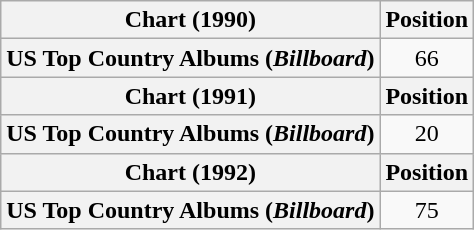<table class="wikitable plainrowheaders" style="text-align:center">
<tr>
<th scope="col">Chart (1990)</th>
<th scope="col">Position</th>
</tr>
<tr>
<th scope="row">US Top Country Albums (<em>Billboard</em>)</th>
<td>66</td>
</tr>
<tr>
<th scope="col">Chart (1991)</th>
<th scope="col">Position</th>
</tr>
<tr>
<th scope="row">US Top Country Albums (<em>Billboard</em>)</th>
<td>20</td>
</tr>
<tr>
<th scope="col">Chart (1992)</th>
<th scope="col">Position</th>
</tr>
<tr>
<th scope="row">US Top Country Albums (<em>Billboard</em>)</th>
<td>75</td>
</tr>
</table>
